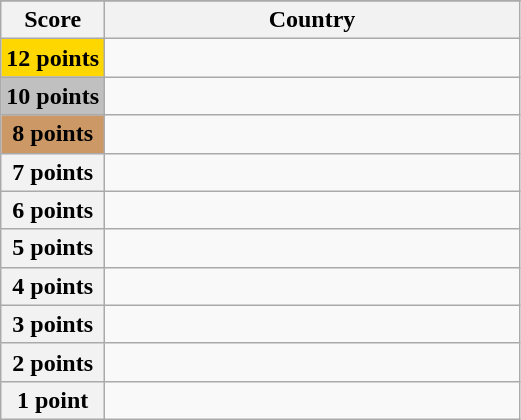<table class="wikitable">
<tr>
</tr>
<tr>
<th scope="col" width="20%">Score</th>
<th scope="col">Country</th>
</tr>
<tr>
<th scope="row" style="background:gold">12 points</th>
<td></td>
</tr>
<tr>
<th scope="row" style="background:silver">10 points</th>
<td></td>
</tr>
<tr>
<th scope="row" style="background:#CC9966">8 points</th>
<td></td>
</tr>
<tr>
<th scope="row">7 points</th>
<td></td>
</tr>
<tr>
<th scope="row">6 points</th>
<td></td>
</tr>
<tr>
<th scope="row">5 points</th>
<td></td>
</tr>
<tr>
<th scope="row">4 points</th>
<td></td>
</tr>
<tr>
<th scope="row">3 points</th>
<td></td>
</tr>
<tr>
<th scope="row">2 points</th>
<td></td>
</tr>
<tr>
<th scope="row">1 point</th>
<td></td>
</tr>
</table>
